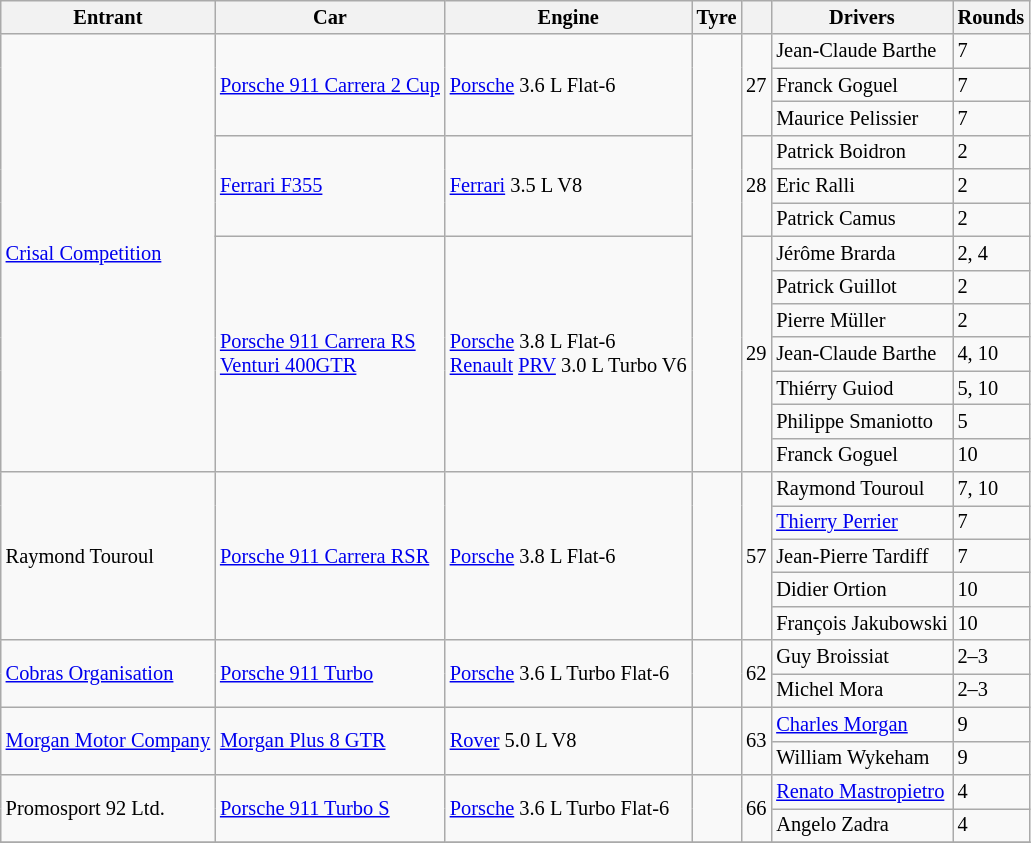<table class="wikitable" style="font-size: 85%">
<tr>
<th>Entrant</th>
<th>Car</th>
<th>Engine</th>
<th>Tyre</th>
<th></th>
<th>Drivers</th>
<th>Rounds</th>
</tr>
<tr>
<td rowspan=13> <a href='#'>Crisal Competition</a></td>
<td rowspan=3><a href='#'>Porsche 911 Carrera 2 Cup</a></td>
<td rowspan=3><a href='#'>Porsche</a> 3.6 L Flat-6</td>
<td rowspan=13></td>
<td rowspan=3>27</td>
<td> Jean-Claude Barthe</td>
<td>7</td>
</tr>
<tr>
<td> Franck Goguel</td>
<td>7</td>
</tr>
<tr>
<td> Maurice Pelissier</td>
<td>7</td>
</tr>
<tr>
<td rowspan=3><a href='#'>Ferrari F355</a></td>
<td rowspan=3><a href='#'>Ferrari</a> 3.5 L V8</td>
<td rowspan=3>28</td>
<td> Patrick Boidron</td>
<td>2</td>
</tr>
<tr>
<td> Eric Ralli</td>
<td>2</td>
</tr>
<tr>
<td> Patrick Camus</td>
<td>2</td>
</tr>
<tr>
<td rowspan=7><a href='#'>Porsche 911 Carrera RS</a><br><a href='#'>Venturi 400GTR</a></td>
<td rowspan=7><a href='#'>Porsche</a> 3.8 L Flat-6<br><a href='#'>Renault</a> <a href='#'>PRV</a> 3.0 L Turbo V6</td>
<td rowspan=7>29</td>
<td> Jérôme Brarda</td>
<td>2, 4</td>
</tr>
<tr>
<td> Patrick Guillot</td>
<td>2</td>
</tr>
<tr>
<td> Pierre Müller</td>
<td>2</td>
</tr>
<tr>
<td> Jean-Claude Barthe</td>
<td>4, 10</td>
</tr>
<tr>
<td> Thiérry Guiod</td>
<td>5, 10</td>
</tr>
<tr>
<td> Philippe Smaniotto</td>
<td>5</td>
</tr>
<tr>
<td> Franck Goguel</td>
<td>10</td>
</tr>
<tr>
<td rowspan=5> Raymond Touroul</td>
<td rowspan=5><a href='#'>Porsche 911 Carrera RSR</a></td>
<td rowspan=5><a href='#'>Porsche</a> 3.8 L Flat-6</td>
<td rowspan=5></td>
<td rowspan=5>57</td>
<td> Raymond Touroul</td>
<td>7, 10</td>
</tr>
<tr>
<td> <a href='#'>Thierry Perrier</a></td>
<td>7</td>
</tr>
<tr>
<td> Jean-Pierre Tardiff</td>
<td>7</td>
</tr>
<tr>
<td> Didier Ortion</td>
<td>10</td>
</tr>
<tr>
<td> François Jakubowski</td>
<td>10</td>
</tr>
<tr>
<td rowspan=2> <a href='#'>Cobras Organisation</a></td>
<td rowspan=2><a href='#'>Porsche 911 Turbo</a></td>
<td rowspan=2><a href='#'>Porsche</a> 3.6 L Turbo Flat-6</td>
<td rowspan=2></td>
<td rowspan=2>62</td>
<td> Guy Broissiat</td>
<td>2–3</td>
</tr>
<tr>
<td> Michel Mora</td>
<td>2–3</td>
</tr>
<tr>
<td rowspan=2> <a href='#'>Morgan Motor Company</a></td>
<td rowspan=2><a href='#'>Morgan Plus 8 GTR</a></td>
<td rowspan=2><a href='#'>Rover</a> 5.0 L V8</td>
<td rowspan=2></td>
<td rowspan=2>63</td>
<td> <a href='#'>Charles Morgan</a></td>
<td>9</td>
</tr>
<tr>
<td> William Wykeham</td>
<td>9</td>
</tr>
<tr>
<td rowspan=2> Promosport 92 Ltd.</td>
<td rowspan=2><a href='#'>Porsche 911 Turbo S</a></td>
<td rowspan=2><a href='#'>Porsche</a> 3.6 L Turbo Flat-6</td>
<td rowspan=2></td>
<td rowspan=2>66</td>
<td> <a href='#'>Renato Mastropietro</a></td>
<td>4</td>
</tr>
<tr>
<td> Angelo Zadra</td>
<td>4</td>
</tr>
<tr>
</tr>
</table>
